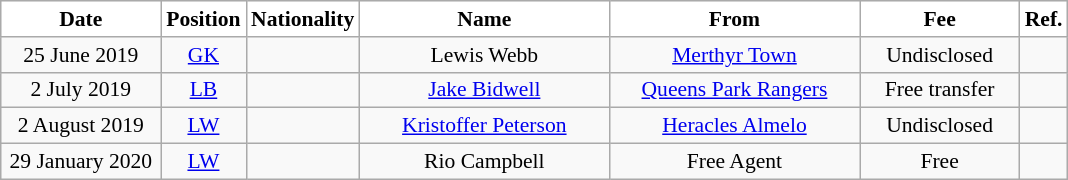<table class="wikitable" style="text-align:center; font-size:90%; ">
<tr>
<th style="background:white; color:black; width:100px;">Date</th>
<th style="background:white; color:black; width:50px;">Position</th>
<th style="background:white; color:black; width:50px;">Nationality</th>
<th style="background:white; color:black; width:160px;">Name</th>
<th style="background:white; color:black; width:160px;">From</th>
<th style="background:white; color:black; width:100px;">Fee</th>
<th style="background:white; color:black;">Ref.</th>
</tr>
<tr>
<td>25 June 2019</td>
<td><a href='#'>GK</a></td>
<td></td>
<td>Lewis Webb</td>
<td><a href='#'>Merthyr Town</a></td>
<td>Undisclosed</td>
<td></td>
</tr>
<tr>
<td>2 July 2019</td>
<td><a href='#'>LB</a></td>
<td></td>
<td><a href='#'>Jake Bidwell</a></td>
<td><a href='#'>Queens Park Rangers</a></td>
<td>Free transfer</td>
<td></td>
</tr>
<tr>
<td>2 August 2019</td>
<td><a href='#'>LW</a></td>
<td></td>
<td><a href='#'>Kristoffer Peterson</a></td>
<td><a href='#'>Heracles Almelo</a></td>
<td>Undisclosed</td>
<td></td>
</tr>
<tr>
<td>29 January 2020</td>
<td><a href='#'>LW</a></td>
<td></td>
<td>Rio Campbell</td>
<td>Free Agent</td>
<td>Free</td>
<td></td>
</tr>
</table>
